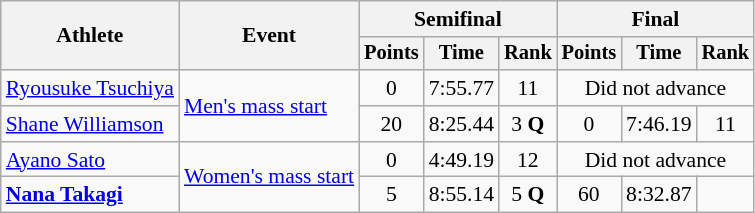<table class="wikitable" style="font-size:90%">
<tr>
<th rowspan=2>Athlete</th>
<th rowspan=2>Event</th>
<th colspan="3">Semifinal</th>
<th colspan="3">Final</th>
</tr>
<tr style="font-size:95%">
<th>Points</th>
<th>Time</th>
<th>Rank</th>
<th>Points</th>
<th>Time</th>
<th>Rank</th>
</tr>
<tr align=center>
<td align=left><a href='#'>Ryousuke Tsuchiya</a></td>
<td align=left rowspan=2><a href='#'>Men's mass start</a></td>
<td>0</td>
<td>7:55.77</td>
<td>11</td>
<td colspan=3>Did not advance</td>
</tr>
<tr align=center>
<td align=left><a href='#'>Shane Williamson</a></td>
<td>20</td>
<td>8:25.44</td>
<td>3 <strong>Q</strong></td>
<td>0</td>
<td>7:46.19</td>
<td>11</td>
</tr>
<tr align=center>
<td align=left><a href='#'>Ayano Sato</a></td>
<td align=left rowspan=2><a href='#'>Women's mass start</a></td>
<td>0</td>
<td>4:49.19</td>
<td>12</td>
<td colspan=3>Did not advance</td>
</tr>
<tr align=center>
<td align=left><strong><a href='#'>Nana Takagi</a></strong></td>
<td>5</td>
<td>8:55.14</td>
<td>5 <strong>Q</strong></td>
<td>60</td>
<td>8:32.87</td>
<td></td>
</tr>
</table>
